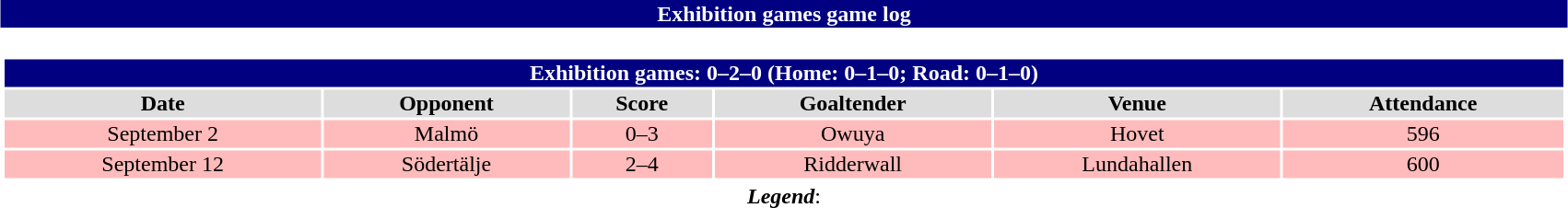<table class="toccolours" width=90% style="clear:both; margin:1.5em auto; text-align:center;">
<tr>
<th colspan=10 style="background:#000080; color: #ffffff;">Exhibition games game log</th>
</tr>
<tr>
<td colspan=10><br><table class="toccolours collapsible collapsed" width=100%>
<tr>
<th colspan=10; style="background:#000080; color: #ffffff;">Exhibition games: 0–2–0 (Home: 0–1–0; Road: 0–1–0)</th>
</tr>
<tr align="center"  bgcolor="#dddddd">
<td><strong>Date</strong></td>
<td><strong>Opponent</strong></td>
<td><strong>Score</strong></td>
<td><strong>Goaltender</strong></td>
<td><strong>Venue</strong></td>
<td><strong>Attendance</strong></td>
</tr>
<tr align="center" bgcolor="#ffbbbb">
<td>September 2</td>
<td>Malmö</td>
<td>0–3</td>
<td>Owuya</td>
<td>Hovet</td>
<td>596</td>
</tr>
<tr align="center" bgcolor="#ffbbbb">
<td>September 12</td>
<td>Södertälje</td>
<td>2–4</td>
<td>Ridderwall</td>
<td>Lundahallen</td>
<td>600</td>
</tr>
<tr>
</tr>
</table>
<strong><em>Legend</em></strong>: 

</td>
</tr>
</table>
